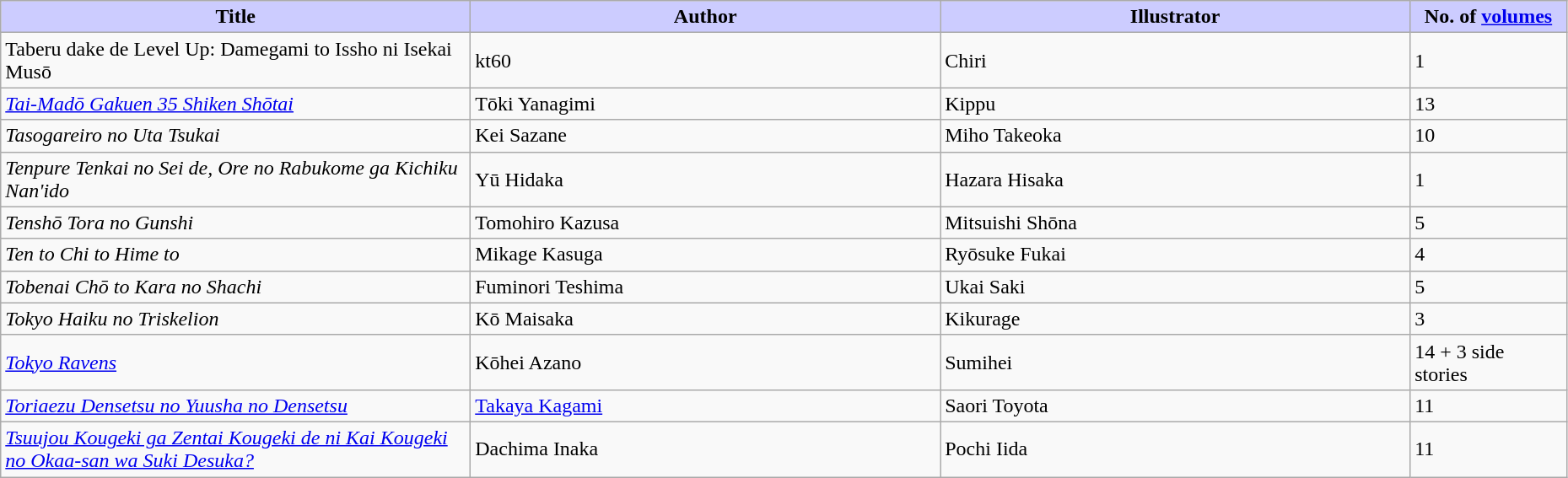<table class="wikitable" style="width: 98%;">
<tr>
<th width=30% style="background:#ccf;">Title</th>
<th width=30% style="background:#ccf;">Author</th>
<th width=30% style="background:#ccf;">Illustrator</th>
<th width=10% style="background:#ccf;">No. of <a href='#'>volumes</a></th>
</tr>
<tr>
<td>Taberu dake de Level Up: Damegami to Issho ni Isekai Musō</td>
<td>kt60</td>
<td>Chiri</td>
<td>1</td>
</tr>
<tr>
<td><em><a href='#'>Tai-Madō Gakuen 35 Shiken Shōtai</a></em></td>
<td>Tōki Yanagimi</td>
<td>Kippu</td>
<td>13</td>
</tr>
<tr>
<td><em>Tasogareiro no Uta Tsukai</em></td>
<td>Kei Sazane</td>
<td>Miho Takeoka</td>
<td>10</td>
</tr>
<tr>
<td><em>Tenpure Tenkai no Sei de, Ore no Rabukome ga Kichiku Nan'ido</em></td>
<td>Yū Hidaka</td>
<td>Hazara Hisaka</td>
<td>1</td>
</tr>
<tr>
<td><em>Tenshō Tora no Gunshi</em></td>
<td>Tomohiro Kazusa</td>
<td>Mitsuishi Shōna</td>
<td>5</td>
</tr>
<tr>
<td><em>Ten to Chi to Hime to</em></td>
<td>Mikage Kasuga</td>
<td>Ryōsuke Fukai</td>
<td>4</td>
</tr>
<tr>
<td><em>Tobenai Chō to Kara no Shachi</em></td>
<td>Fuminori Teshima</td>
<td>Ukai Saki</td>
<td>5</td>
</tr>
<tr>
<td><em>Tokyo Haiku no Triskelion</em></td>
<td>Kō Maisaka</td>
<td>Kikurage</td>
<td>3</td>
</tr>
<tr>
<td><em><a href='#'>Tokyo Ravens</a></em></td>
<td>Kōhei Azano</td>
<td>Sumihei</td>
<td>14 + 3 side stories</td>
</tr>
<tr>
<td><em><a href='#'>Toriaezu Densetsu no Yuusha no Densetsu</a></em></td>
<td><a href='#'>Takaya Kagami</a></td>
<td>Saori Toyota</td>
<td>11</td>
</tr>
<tr>
<td><em><a href='#'>Tsuujou Kougeki ga Zentai Kougeki de ni Kai Kougeki no Okaa-san wa Suki Desuka?</a></em></td>
<td>Dachima Inaka</td>
<td>Pochi Iida</td>
<td>11</td>
</tr>
</table>
